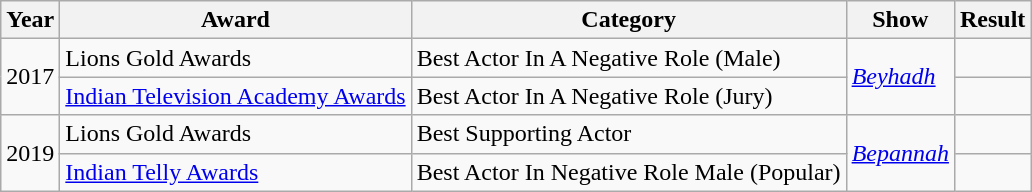<table class="wikitable sortable">
<tr>
<th>Year</th>
<th>Award</th>
<th>Category</th>
<th>Show</th>
<th>Result</th>
</tr>
<tr>
<td rowspan=2>2017</td>
<td>Lions Gold Awards</td>
<td>Best Actor In A Negative Role (Male)</td>
<td rowspan=2><em><a href='#'>Beyhadh</a></em></td>
<td></td>
</tr>
<tr>
<td><a href='#'>Indian Television Academy Awards</a></td>
<td>Best Actor In A Negative Role (Jury)</td>
<td></td>
</tr>
<tr>
<td rowspan=2>2019</td>
<td>Lions Gold Awards</td>
<td>Best Supporting Actor</td>
<td rowspan=2><em><a href='#'>Bepannah</a></em></td>
<td></td>
</tr>
<tr>
<td><a href='#'>Indian Telly Awards</a></td>
<td>Best Actor In Negative Role Male (Popular)</td>
<td></td>
</tr>
</table>
